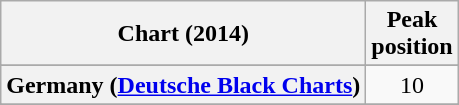<table class="wikitable sortable plainrowheaders ">
<tr>
<th scope="col">Chart (2014)</th>
<th scope="col">Peak<br>position</th>
</tr>
<tr>
</tr>
<tr>
</tr>
<tr>
<th scope="row">Germany (<a href='#'>Deutsche Black Charts</a>)</th>
<td align="center">10</td>
</tr>
<tr>
</tr>
<tr>
</tr>
</table>
